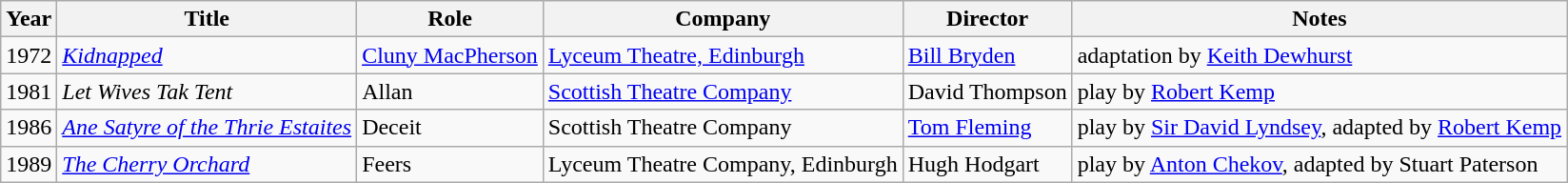<table class="wikitable">
<tr>
<th>Year</th>
<th>Title</th>
<th>Role</th>
<th>Company</th>
<th>Director</th>
<th>Notes</th>
</tr>
<tr>
<td>1972</td>
<td><em><a href='#'>Kidnapped</a></em></td>
<td><a href='#'>Cluny MacPherson</a></td>
<td><a href='#'>Lyceum Theatre, Edinburgh</a></td>
<td><a href='#'>Bill Bryden</a></td>
<td>adaptation by <a href='#'>Keith Dewhurst</a></td>
</tr>
<tr>
<td>1981</td>
<td><em>Let Wives Tak Tent</em></td>
<td>Allan</td>
<td><a href='#'>Scottish Theatre Company</a></td>
<td>David Thompson</td>
<td>play by <a href='#'>Robert Kemp</a></td>
</tr>
<tr>
<td>1986</td>
<td><em><a href='#'>Ane Satyre of the Thrie Estaites</a></em></td>
<td>Deceit</td>
<td>Scottish Theatre Company</td>
<td><a href='#'>Tom Fleming</a></td>
<td>play by <a href='#'>Sir David Lyndsey</a>, adapted by <a href='#'>Robert Kemp</a></td>
</tr>
<tr>
<td>1989</td>
<td><em><a href='#'>The Cherry Orchard</a></em></td>
<td>Feers</td>
<td>Lyceum Theatre Company, Edinburgh</td>
<td>Hugh Hodgart</td>
<td>play by <a href='#'>Anton Chekov</a>, adapted by Stuart Paterson</td>
</tr>
</table>
